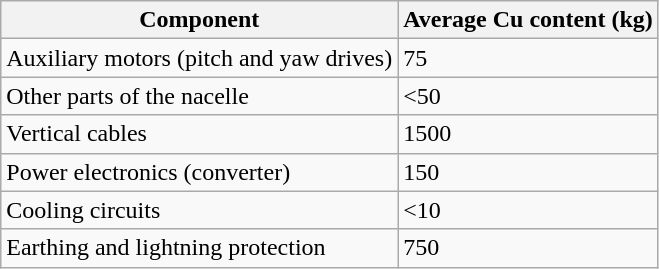<table class="wikitable">
<tr>
<th>Component</th>
<th>Average Cu content (kg)</th>
</tr>
<tr>
<td>Auxiliary motors (pitch and yaw drives)</td>
<td>75</td>
</tr>
<tr>
<td>Other parts of the nacelle</td>
<td><50</td>
</tr>
<tr>
<td>Vertical cables</td>
<td>1500</td>
</tr>
<tr>
<td>Power electronics (converter)</td>
<td>150</td>
</tr>
<tr>
<td>Cooling circuits</td>
<td><10</td>
</tr>
<tr>
<td>Earthing and lightning protection</td>
<td>750</td>
</tr>
</table>
